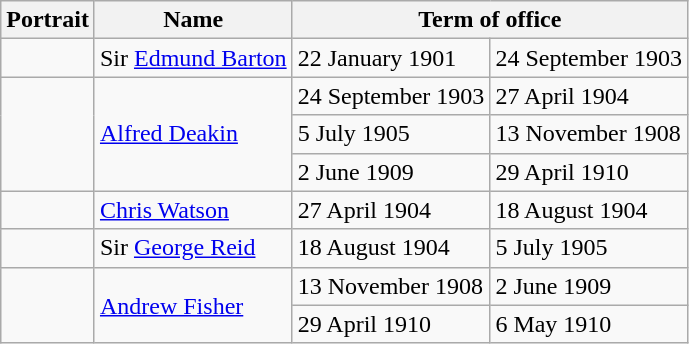<table class="wikitable">
<tr>
<th>Portrait</th>
<th>Name</th>
<th colspan=2>Term of office</th>
</tr>
<tr>
<td></td>
<td>Sir <a href='#'>Edmund Barton</a></td>
<td>22 January 1901</td>
<td>24 September 1903</td>
</tr>
<tr>
<td rowspan=3></td>
<td rowspan=3><a href='#'>Alfred Deakin</a></td>
<td>24 September 1903</td>
<td>27 April 1904</td>
</tr>
<tr>
<td>5 July 1905</td>
<td>13 November 1908</td>
</tr>
<tr>
<td>2 June 1909</td>
<td>29 April 1910</td>
</tr>
<tr>
<td></td>
<td><a href='#'>Chris Watson</a></td>
<td>27 April 1904</td>
<td>18 August 1904</td>
</tr>
<tr>
<td></td>
<td>Sir <a href='#'>George Reid</a></td>
<td>18 August 1904</td>
<td>5 July 1905</td>
</tr>
<tr>
<td rowspan=2></td>
<td rowspan=2><a href='#'>Andrew Fisher</a></td>
<td>13 November 1908</td>
<td>2 June 1909</td>
</tr>
<tr>
<td>29 April 1910</td>
<td>6 May 1910</td>
</tr>
</table>
